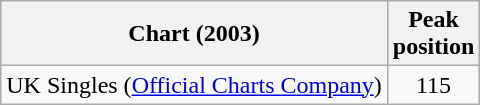<table class="wikitable">
<tr>
<th>Chart (2003)</th>
<th>Peak<br>position</th>
</tr>
<tr>
<td>UK Singles (<a href='#'>Official Charts Company</a>)</td>
<td align="center">115</td>
</tr>
</table>
